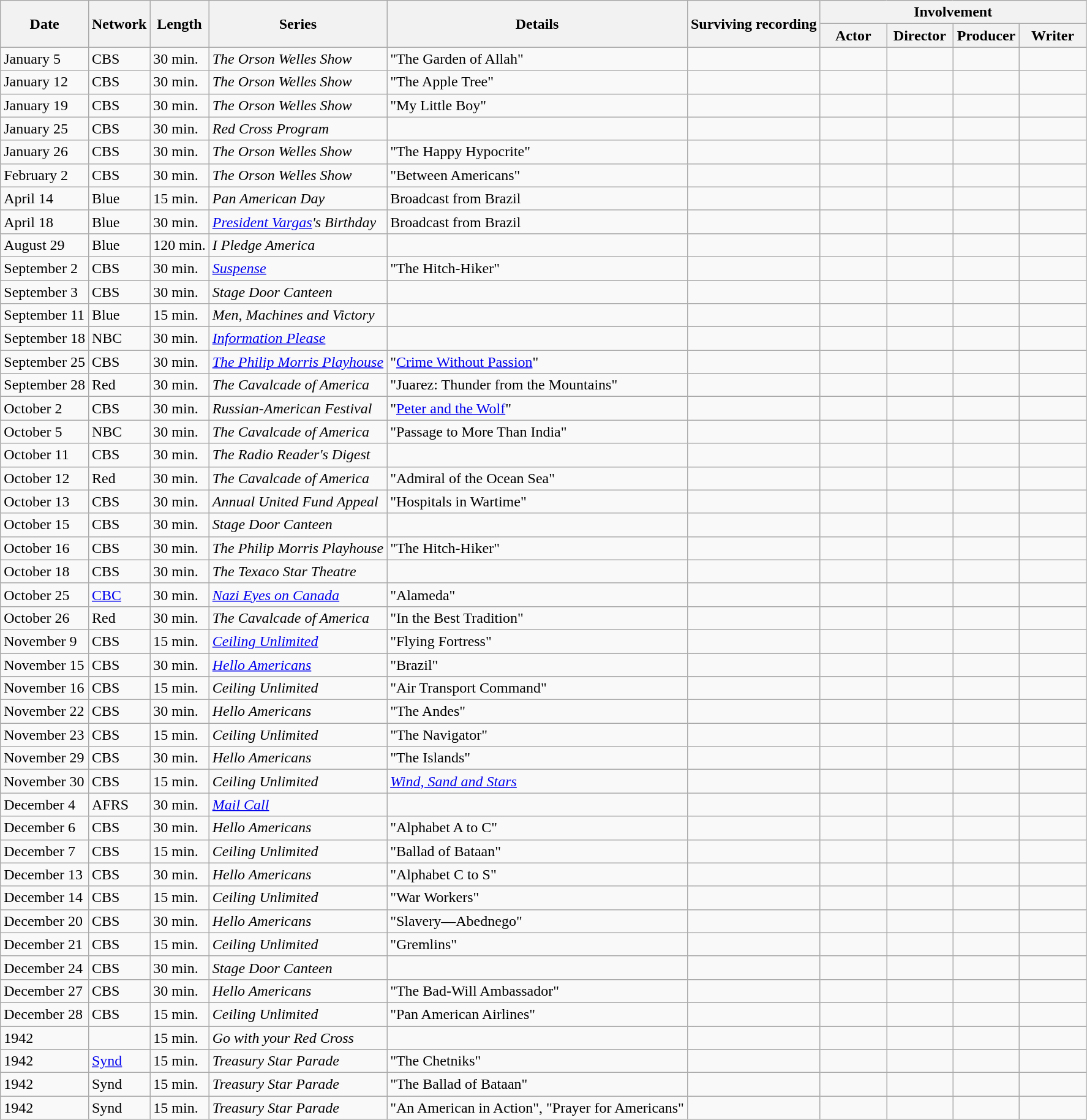<table class="wikitable">
<tr>
<th rowspan="2" style="width:33px;">Date</th>
<th rowspan="2">Network</th>
<th rowspan="2">Length</th>
<th rowspan="2">Series</th>
<th rowspan="2">Details</th>
<th rowspan="2">Surviving recording</th>
<th colspan="4">Involvement</th>
</tr>
<tr>
<th width=65>Actor</th>
<th width=65>Director</th>
<th width=65>Producer</th>
<th width=65>Writer</th>
</tr>
<tr style="text-align:center;">
<td style="text-align:left;">January 5</td>
<td style="text-align:left;">CBS</td>
<td style="text-align:left;">30 min.</td>
<td style="text-align:left;"><em>The Orson Welles Show</em></td>
<td style="text-align:left;">"The Garden of Allah" </td>
<td></td>
<td></td>
<td></td>
<td></td>
<td></td>
</tr>
<tr style="text-align:center;">
<td style="text-align:left;">January 12</td>
<td style="text-align:left;">CBS</td>
<td style="text-align:left;">30 min.</td>
<td style="text-align:left;"><em>The Orson Welles Show</em></td>
<td style="text-align:left;">"The Apple Tree" </td>
<td></td>
<td></td>
<td></td>
<td></td>
<td></td>
</tr>
<tr style="text-align:center;">
<td style="text-align:left;">January 19</td>
<td style="text-align:left;">CBS</td>
<td style="text-align:left;">30 min.</td>
<td style="text-align:left;"><em>The Orson Welles Show</em></td>
<td style="text-align:left;">"My Little Boy" </td>
<td></td>
<td></td>
<td></td>
<td></td>
<td></td>
</tr>
<tr style="text-align:center;">
<td style="text-align:left;">January 25</td>
<td style="text-align:left;">CBS</td>
<td style="text-align:left;">30 min.</td>
<td style="text-align:left;"><em>Red Cross Program</em></td>
<td style="text-align:left;"> </td>
<td></td>
<td></td>
<td></td>
<td></td>
<td></td>
</tr>
<tr style="text-align:center;">
<td style="text-align:left;">January 26</td>
<td style="text-align:left;">CBS</td>
<td style="text-align:left;">30 min.</td>
<td style="text-align:left;"><em>The Orson Welles Show</em></td>
<td style="text-align:left;">"The Happy Hypocrite" </td>
<td></td>
<td></td>
<td></td>
<td></td>
<td></td>
</tr>
<tr style="text-align:center;">
<td style="text-align:left;">February 2</td>
<td style="text-align:left;">CBS</td>
<td style="text-align:left;">30 min.</td>
<td style="text-align:left;"><em>The Orson Welles Show</em></td>
<td style="text-align:left;">"Between Americans" </td>
<td></td>
<td></td>
<td></td>
<td></td>
<td></td>
</tr>
<tr style="text-align:center;">
<td style="text-align:left;">April 14</td>
<td style="text-align:left;">Blue</td>
<td style="text-align:left;">15 min.</td>
<td style="text-align:left;"><em>Pan American Day</em></td>
<td style="text-align:left;">Broadcast from Brazil</td>
<td></td>
<td></td>
<td></td>
<td></td>
<td></td>
</tr>
<tr style="text-align:center;">
<td style="text-align:left;">April 18</td>
<td style="text-align:left;">Blue</td>
<td style="text-align:left;">30 min.</td>
<td style="text-align:left;"><em><a href='#'>President Vargas</a>'s Birthday</em></td>
<td style="text-align:left;">Broadcast from Brazil</td>
<td></td>
<td></td>
<td></td>
<td></td>
<td></td>
</tr>
<tr style="text-align:center;">
<td style="text-align:left;">August 29</td>
<td style="text-align:left;">Blue</td>
<td style="text-align:left;">120 min.</td>
<td style="text-align:left;"><em>I Pledge America</em></td>
<td style="text-align:left;"> </td>
<td></td>
<td></td>
<td></td>
<td></td>
<td></td>
</tr>
<tr style="text-align:center;">
<td style="text-align:left;">September 2</td>
<td style="text-align:left;">CBS</td>
<td style="text-align:left;">30 min.</td>
<td style="text-align:left;"><em><a href='#'>Suspense</a></em></td>
<td style="text-align:left;">"The Hitch-Hiker" </td>
<td></td>
<td></td>
<td></td>
<td></td>
<td></td>
</tr>
<tr style="text-align:center;">
<td style="text-align:left;">September 3</td>
<td style="text-align:left;">CBS</td>
<td style="text-align:left;">30 min.</td>
<td style="text-align:left;"><em>Stage Door Canteen</em></td>
<td style="text-align:left;"> </td>
<td></td>
<td></td>
<td></td>
<td></td>
<td></td>
</tr>
<tr style="text-align:center;">
<td style="text-align:left;">September 11</td>
<td style="text-align:left;">Blue</td>
<td style="text-align:left;">15 min.</td>
<td style="text-align:left;"><em>Men, Machines and Victory</em></td>
<td style="text-align:left;"> </td>
<td></td>
<td></td>
<td></td>
<td></td>
<td></td>
</tr>
<tr style="text-align:center;">
<td style="text-align:left;">September 18</td>
<td style="text-align:left;">NBC</td>
<td style="text-align:left;">30 min.</td>
<td style="text-align:left;"><em><a href='#'>Information Please</a></em></td>
<td style="text-align:left;"> </td>
<td></td>
<td></td>
<td></td>
<td></td>
<td></td>
</tr>
<tr style="text-align:center;">
<td style="text-align:left;">September 25</td>
<td style="text-align:left;">CBS</td>
<td style="text-align:left;">30 min.</td>
<td style="text-align:left;"><em><a href='#'>The Philip Morris Playhouse</a></em></td>
<td style="text-align:left;">"<a href='#'>Crime Without Passion</a>" </td>
<td></td>
<td></td>
<td></td>
<td></td>
<td></td>
</tr>
<tr style="text-align:center;">
<td style="text-align:left;">September 28</td>
<td style="text-align:left;">Red</td>
<td style="text-align:left;">30 min.</td>
<td style="text-align:left;"><em>The Cavalcade of America</em></td>
<td style="text-align:left;">"Juarez: Thunder from the Mountains" </td>
<td></td>
<td></td>
<td></td>
<td></td>
<td></td>
</tr>
<tr style="text-align:center;">
<td style="text-align:left;">October 2</td>
<td style="text-align:left;">CBS</td>
<td style="text-align:left;">30 min.</td>
<td style="text-align:left;"><em>Russian-American Festival</em></td>
<td style="text-align:left;">"<a href='#'>Peter and the Wolf</a>" </td>
<td></td>
<td></td>
<td></td>
<td></td>
<td></td>
</tr>
<tr style="text-align:center;">
<td style="text-align:left;">October 5</td>
<td style="text-align:left;">NBC</td>
<td style="text-align:left;">30 min.</td>
<td style="text-align:left;"><em>The Cavalcade of America</em></td>
<td style="text-align:left;">"Passage to More Than India"</td>
<td></td>
<td></td>
<td></td>
<td></td>
<td></td>
</tr>
<tr style="text-align:center;">
<td style="text-align:left;">October 11</td>
<td style="text-align:left;">CBS</td>
<td style="text-align:left;">30 min.</td>
<td style="text-align:left;"><em>The Radio Reader's Digest</em></td>
<td style="text-align:left;"> </td>
<td></td>
<td></td>
<td></td>
<td></td>
<td></td>
</tr>
<tr style="text-align:center;">
<td style="text-align:left;">October 12</td>
<td style="text-align:left;">Red</td>
<td style="text-align:left;">30 min.</td>
<td style="text-align:left;"><em>The Cavalcade of America</em></td>
<td style="text-align:left;">"Admiral of the Ocean Sea" </td>
<td></td>
<td></td>
<td></td>
<td></td>
<td></td>
</tr>
<tr style="text-align:center;">
<td style="text-align:left;">October 13</td>
<td style="text-align:left;">CBS</td>
<td style="text-align:left;">30 min.</td>
<td style="text-align:left;"><em>Annual United Fund Appeal</em></td>
<td style="text-align:left;">"Hospitals in Wartime" </td>
<td></td>
<td></td>
<td></td>
<td></td>
<td></td>
</tr>
<tr style="text-align:center;">
<td style="text-align:left;">October 15</td>
<td style="text-align:left;">CBS</td>
<td style="text-align:left;">30 min.</td>
<td style="text-align:left;"><em>Stage Door Canteen</em></td>
<td style="text-align:left;"> </td>
<td></td>
<td></td>
<td></td>
<td></td>
<td></td>
</tr>
<tr style="text-align:center;">
<td style="text-align:left;">October 16</td>
<td style="text-align:left;">CBS</td>
<td style="text-align:left;">30 min.</td>
<td style="text-align:left;"><em>The Philip Morris Playhouse</em></td>
<td style="text-align:left;">"The Hitch-Hiker" </td>
<td></td>
<td></td>
<td></td>
<td></td>
<td></td>
</tr>
<tr style="text-align:center;">
<td style="text-align:left;">October 18</td>
<td style="text-align:left;">CBS</td>
<td style="text-align:left;">30 min.</td>
<td style="text-align:left;"><em>The Texaco Star Theatre</em></td>
<td style="text-align:left;"> </td>
<td></td>
<td></td>
<td></td>
<td></td>
<td></td>
</tr>
<tr style="text-align:center;">
<td style="text-align:left;">October 25</td>
<td style="text-align:left;"><a href='#'>CBC</a></td>
<td style="text-align:left;">30 min.</td>
<td style="text-align:left;"><em><a href='#'>Nazi Eyes on Canada</a></em></td>
<td style="text-align:left;">"Alameda" </td>
<td></td>
<td></td>
<td></td>
<td></td>
<td></td>
</tr>
<tr style="text-align:center;">
<td style="text-align:left;">October 26</td>
<td style="text-align:left;">Red</td>
<td style="text-align:left;">30 min.</td>
<td style="text-align:left;"><em>The Cavalcade of America</em></td>
<td style="text-align:left;">"In the Best Tradition" </td>
<td></td>
<td></td>
<td></td>
<td></td>
<td></td>
</tr>
<tr style="text-align:center;">
<td style="text-align:left;">November 9</td>
<td style="text-align:left;">CBS</td>
<td style="text-align:left;">15 min.</td>
<td style="text-align:left;"><em><a href='#'>Ceiling Unlimited</a></em></td>
<td style="text-align:left;">"Flying Fortress" </td>
<td></td>
<td></td>
<td></td>
<td></td>
<td></td>
</tr>
<tr style="text-align:center;">
<td style="text-align:left;">November 15</td>
<td style="text-align:left;">CBS</td>
<td style="text-align:left;">30 min.</td>
<td style="text-align:left;"><em><a href='#'>Hello Americans</a></em></td>
<td style="text-align:left;">"Brazil" </td>
<td></td>
<td></td>
<td></td>
<td></td>
<td></td>
</tr>
<tr style="text-align:center;">
<td style="text-align:left;">November 16</td>
<td style="text-align:left;">CBS</td>
<td style="text-align:left;">15 min.</td>
<td style="text-align:left;"><em>Ceiling Unlimited</em></td>
<td style="text-align:left;">"Air Transport Command" </td>
<td></td>
<td></td>
<td></td>
<td></td>
<td></td>
</tr>
<tr style="text-align:center;">
<td style="text-align:left;">November 22</td>
<td style="text-align:left;">CBS</td>
<td style="text-align:left;">30 min.</td>
<td style="text-align:left;"><em>Hello Americans</em></td>
<td style="text-align:left;">"The Andes" </td>
<td></td>
<td></td>
<td></td>
<td></td>
<td></td>
</tr>
<tr style="text-align:center;">
<td style="text-align:left;">November 23</td>
<td style="text-align:left;">CBS</td>
<td style="text-align:left;">15 min.</td>
<td style="text-align:left;"><em>Ceiling Unlimited</em></td>
<td style="text-align:left;">"The Navigator" </td>
<td></td>
<td></td>
<td></td>
<td></td>
<td></td>
</tr>
<tr style="text-align:center;">
<td style="text-align:left;">November 29</td>
<td style="text-align:left;">CBS</td>
<td style="text-align:left;">30 min.</td>
<td style="text-align:left;"><em>Hello Americans</em></td>
<td style="text-align:left;">"The Islands" </td>
<td></td>
<td></td>
<td></td>
<td></td>
<td></td>
</tr>
<tr style="text-align:center;">
<td style="text-align:left;">November 30</td>
<td style="text-align:left;">CBS</td>
<td style="text-align:left;">15 min.</td>
<td style="text-align:left;"><em>Ceiling Unlimited</em></td>
<td style="text-align:left;"><em><a href='#'>Wind, Sand and Stars</a></em> </td>
<td></td>
<td></td>
<td></td>
<td></td>
<td></td>
</tr>
<tr style="text-align:center;">
<td style="text-align:left;">December 4</td>
<td style="text-align:left;">AFRS</td>
<td style="text-align:left;">30 min.</td>
<td style="text-align:left;"><em><a href='#'>Mail Call</a></em></td>
<td style="text-align:left;"> </td>
<td></td>
<td></td>
<td></td>
<td></td>
<td></td>
</tr>
<tr style="text-align:center;">
<td style="text-align:left;">December 6</td>
<td style="text-align:left;">CBS</td>
<td style="text-align:left;">30 min.</td>
<td style="text-align:left;"><em>Hello Americans</em></td>
<td style="text-align:left;">"Alphabet A to C" </td>
<td></td>
<td></td>
<td></td>
<td></td>
<td></td>
</tr>
<tr style="text-align:center;">
<td style="text-align:left;">December 7</td>
<td style="text-align:left;">CBS</td>
<td style="text-align:left;">15 min.</td>
<td style="text-align:left;"><em>Ceiling Unlimited</em></td>
<td style="text-align:left;">"Ballad of Bataan" </td>
<td></td>
<td></td>
<td></td>
<td></td>
<td></td>
</tr>
<tr style="text-align:center;">
<td style="text-align:left;">December 13</td>
<td style="text-align:left;">CBS</td>
<td style="text-align:left;">30 min.</td>
<td style="text-align:left;"><em>Hello Americans</em></td>
<td style="text-align:left;">"Alphabet C to S" </td>
<td></td>
<td></td>
<td></td>
<td></td>
<td></td>
</tr>
<tr style="text-align:center;">
<td style="text-align:left;">December 14</td>
<td style="text-align:left;">CBS</td>
<td style="text-align:left;">15 min.</td>
<td style="text-align:left;"><em>Ceiling Unlimited</em></td>
<td style="text-align:left;">"War Workers" </td>
<td></td>
<td></td>
<td></td>
<td></td>
<td></td>
</tr>
<tr style="text-align:center;">
<td style="text-align:left;">December 20</td>
<td style="text-align:left;">CBS</td>
<td style="text-align:left;">30 min.</td>
<td style="text-align:left;"><em>Hello Americans</em></td>
<td style="text-align:left;">"Slavery—Abednego" </td>
<td></td>
<td></td>
<td></td>
<td></td>
<td></td>
</tr>
<tr style="text-align:center;">
<td style="text-align:left;">December 21</td>
<td style="text-align:left;">CBS</td>
<td style="text-align:left;">15 min.</td>
<td style="text-align:left;"><em>Ceiling Unlimited</em></td>
<td style="text-align:left;">"Gremlins"  </td>
<td></td>
<td></td>
<td></td>
<td></td>
<td></td>
</tr>
<tr style="text-align:center;">
<td style="text-align:left;">December 24</td>
<td style="text-align:left;">CBS</td>
<td style="text-align:left;">30 min.</td>
<td style="text-align:left;"><em>Stage Door Canteen</em></td>
<td style="text-align:left;"> </td>
<td></td>
<td></td>
<td></td>
<td></td>
<td></td>
</tr>
<tr style="text-align:center;">
<td style="text-align:left;">December 27</td>
<td style="text-align:left;">CBS</td>
<td style="text-align:left;">30 min.</td>
<td style="text-align:left;"><em>Hello Americans</em></td>
<td style="text-align:left;">"The Bad-Will Ambassador" </td>
<td></td>
<td></td>
<td></td>
<td></td>
<td></td>
</tr>
<tr style="text-align:center;">
<td style="text-align:left;">December 28</td>
<td style="text-align:left;">CBS</td>
<td style="text-align:left;">15 min.</td>
<td style="text-align:left;"><em>Ceiling Unlimited</em></td>
<td style="text-align:left;">"Pan American Airlines" </td>
<td></td>
<td></td>
<td></td>
<td></td>
<td></td>
</tr>
<tr style="text-align:center;">
<td style="text-align:left;">1942</td>
<td style="text-align:left;"></td>
<td style="text-align:left;">15 min.</td>
<td style="text-align:left;"><em>Go with your Red Cross</em></td>
<td style="text-align:left;"> </td>
<td></td>
<td></td>
<td></td>
<td></td>
<td></td>
</tr>
<tr style="text-align:center;">
<td style="text-align:left;">1942</td>
<td style="text-align:left;"><a href='#'>Synd</a></td>
<td style="text-align:left;">15 min.</td>
<td style="text-align:left;"><em>Treasury Star Parade</em></td>
<td style="text-align:left;">"The Chetniks" </td>
<td></td>
<td></td>
<td></td>
<td></td>
<td></td>
</tr>
<tr style="text-align:center;">
<td style="text-align:left;">1942</td>
<td style="text-align:left;">Synd</td>
<td style="text-align:left;">15 min.</td>
<td style="text-align:left;"><em>Treasury Star Parade</em></td>
<td style="text-align:left;">"The Ballad of Bataan" </td>
<td></td>
<td></td>
<td></td>
<td></td>
<td></td>
</tr>
<tr style="text-align:center;">
<td style="text-align:left;">1942</td>
<td style="text-align:left;">Synd</td>
<td style="text-align:left;">15 min.</td>
<td style="text-align:left;"><em>Treasury Star Parade</em></td>
<td style="text-align:left;">"An American in Action", "Prayer for Americans" </td>
<td></td>
<td></td>
<td></td>
<td></td>
<td></td>
</tr>
</table>
